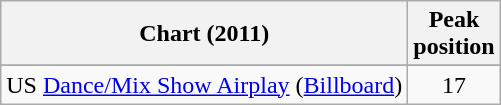<table class="wikitable">
<tr>
<th style="text-align:center;">Chart (2011)</th>
<th style="text-align:center;">Peak<br>position</th>
</tr>
<tr>
</tr>
<tr>
<td>US <a href='#'>Dance/Mix Show Airplay</a> (<a href='#'>Billboard</a>)</td>
<td style="text-align:center;">17</td>
</tr>
</table>
